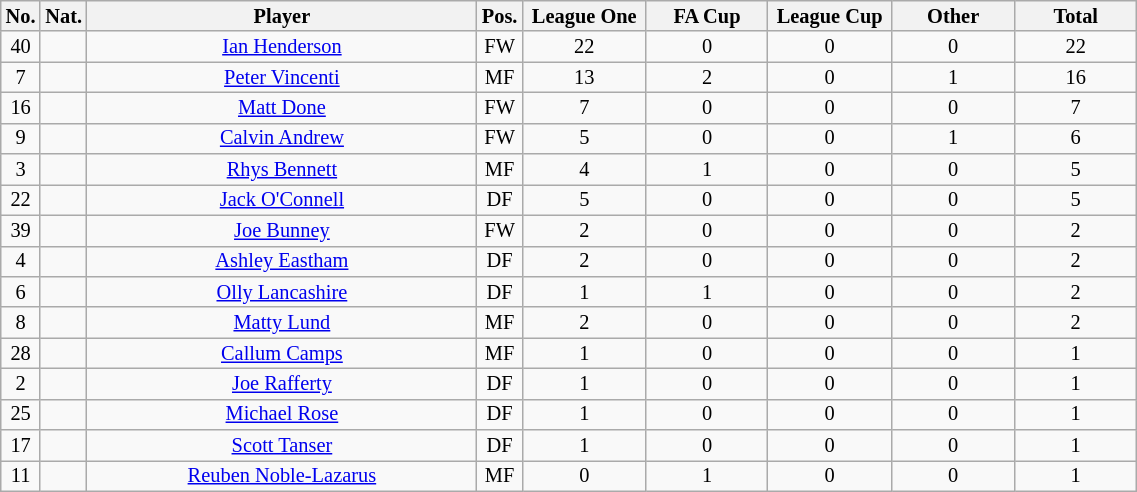<table class="wikitable sortable alternance"  style="font-size:85%; text-align:center; line-height:14px; width:60%;">
<tr>
<th width=10>No.</th>
<th width=10>Nat.</th>
<th scope="col" style="width:275px;">Player</th>
<th width=10>Pos.</th>
<th width=80>League One</th>
<th width=80>FA Cup</th>
<th width=80>League Cup</th>
<th width=80>Other</th>
<th width=80>Total</th>
</tr>
<tr>
<td>40</td>
<td></td>
<td><a href='#'>Ian Henderson</a></td>
<td>FW</td>
<td>22</td>
<td>0</td>
<td>0</td>
<td>0</td>
<td>22</td>
</tr>
<tr>
<td>7</td>
<td></td>
<td><a href='#'>Peter Vincenti</a></td>
<td>MF</td>
<td>13</td>
<td>2</td>
<td>0</td>
<td>1</td>
<td>16</td>
</tr>
<tr>
<td>16</td>
<td></td>
<td><a href='#'>Matt Done</a></td>
<td>FW</td>
<td>7</td>
<td>0</td>
<td>0</td>
<td>0</td>
<td>7</td>
</tr>
<tr>
<td>9</td>
<td></td>
<td><a href='#'>Calvin Andrew</a></td>
<td>FW</td>
<td>5</td>
<td>0</td>
<td>0</td>
<td>1</td>
<td>6</td>
</tr>
<tr>
<td>3</td>
<td></td>
<td><a href='#'>Rhys Bennett</a></td>
<td>MF</td>
<td>4</td>
<td>1</td>
<td>0</td>
<td>0</td>
<td>5</td>
</tr>
<tr>
<td>22</td>
<td></td>
<td><a href='#'>Jack O'Connell</a></td>
<td>DF</td>
<td>5</td>
<td>0</td>
<td>0</td>
<td>0</td>
<td>5</td>
</tr>
<tr>
<td>39</td>
<td></td>
<td><a href='#'>Joe Bunney</a></td>
<td>FW</td>
<td>2</td>
<td>0</td>
<td>0</td>
<td>0</td>
<td>2</td>
</tr>
<tr>
<td>4</td>
<td></td>
<td><a href='#'>Ashley Eastham</a></td>
<td>DF</td>
<td>2</td>
<td>0</td>
<td>0</td>
<td>0</td>
<td>2</td>
</tr>
<tr>
<td>6</td>
<td></td>
<td><a href='#'>Olly Lancashire</a></td>
<td>DF</td>
<td>1</td>
<td>1</td>
<td>0</td>
<td>0</td>
<td>2</td>
</tr>
<tr>
<td>8</td>
<td></td>
<td><a href='#'>Matty Lund</a></td>
<td>MF</td>
<td>2</td>
<td>0</td>
<td>0</td>
<td>0</td>
<td>2</td>
</tr>
<tr>
<td>28</td>
<td></td>
<td><a href='#'>Callum Camps</a></td>
<td>MF</td>
<td>1</td>
<td>0</td>
<td>0</td>
<td>0</td>
<td>1</td>
</tr>
<tr>
<td>2</td>
<td></td>
<td><a href='#'>Joe Rafferty</a></td>
<td>DF</td>
<td>1</td>
<td>0</td>
<td>0</td>
<td>0</td>
<td>1</td>
</tr>
<tr>
<td>25</td>
<td></td>
<td><a href='#'>Michael Rose</a></td>
<td>DF</td>
<td>1</td>
<td>0</td>
<td>0</td>
<td>0</td>
<td>1</td>
</tr>
<tr>
<td>17</td>
<td></td>
<td><a href='#'>Scott Tanser</a></td>
<td>DF</td>
<td>1</td>
<td>0</td>
<td>0</td>
<td>0</td>
<td>1</td>
</tr>
<tr>
<td>11</td>
<td></td>
<td><a href='#'>Reuben Noble-Lazarus</a></td>
<td>MF</td>
<td>0</td>
<td>1</td>
<td>0</td>
<td>0</td>
<td>1</td>
</tr>
</table>
